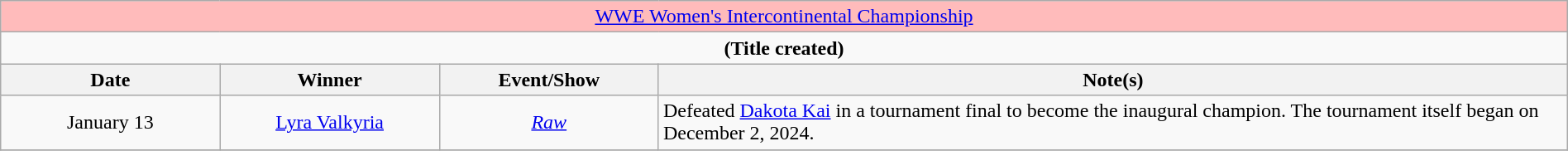<table class="wikitable" style="text-align:center; width:100%;">
<tr style="background:#FBB;">
<td colspan="4" style="text-align: center;"><a href='#'>WWE Women's Intercontinental Championship</a></td>
</tr>
<tr>
<td colspan="4" style="text-align: center;"><strong>(Title created)</strong></td>
</tr>
<tr>
<th width="14%">Date</th>
<th width="14%">Winner</th>
<th width="14%">Event/Show</th>
<th width="58%">Note(s)</th>
</tr>
<tr>
<td>January 13</td>
<td><a href='#'>Lyra Valkyria</a></td>
<td><em><a href='#'>Raw</a></em></td>
<td align="left">Defeated <a href='#'>Dakota Kai</a> in a tournament final to become the inaugural champion. The tournament itself began on December 2, 2024.</td>
</tr>
<tr>
</tr>
</table>
